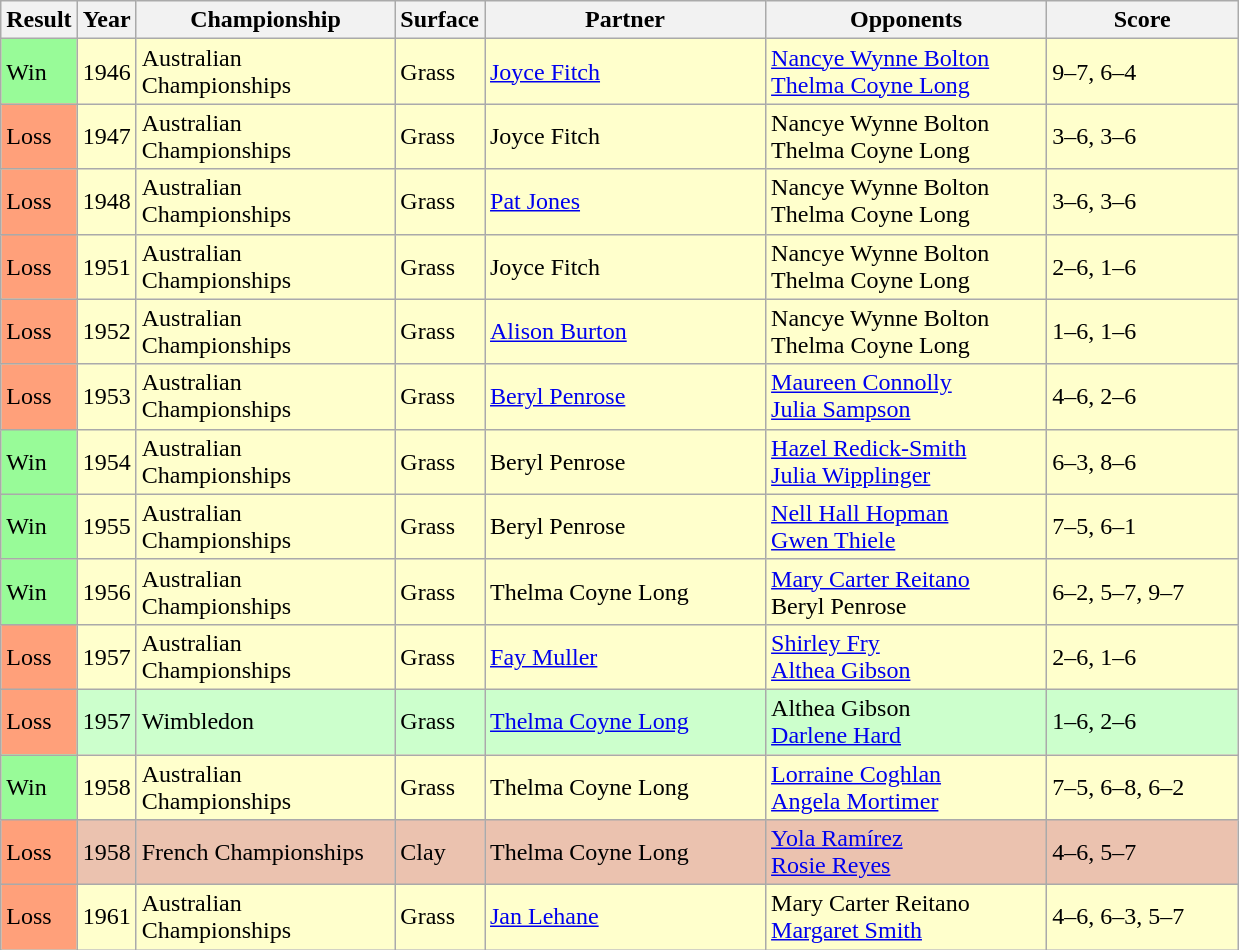<table class="sortable wikitable">
<tr>
<th style="width:40px">Result</th>
<th style="width:30px">Year</th>
<th style="width:165px">Championship</th>
<th style="width:50px">Surface</th>
<th style="width:180px">Partner</th>
<th style="width:180px">Opponents</th>
<th style="width:120px" class="unsortable">Score</th>
</tr>
<tr style="background:#ffffcc;">
<td style="background:#98fb98;">Win</td>
<td>1946</td>
<td>Australian Championships</td>
<td>Grass</td>
<td> <a href='#'>Joyce Fitch</a></td>
<td> <a href='#'>Nancye Wynne Bolton</a> <br>  <a href='#'>Thelma Coyne Long</a></td>
<td>9–7, 6–4</td>
</tr>
<tr style="background:#ffffcc;">
<td style="background:#ffa07a;">Loss</td>
<td>1947</td>
<td>Australian Championships</td>
<td>Grass</td>
<td> Joyce Fitch</td>
<td> Nancye Wynne Bolton <br>  Thelma Coyne Long</td>
<td>3–6, 3–6</td>
</tr>
<tr style="background:#ffffcc;">
<td style="background:#ffa07a;">Loss</td>
<td>1948</td>
<td>Australian Championships</td>
<td>Grass</td>
<td> <a href='#'>Pat Jones</a></td>
<td> Nancye Wynne Bolton <br>  Thelma Coyne Long</td>
<td>3–6, 3–6</td>
</tr>
<tr style="background:#ffffcc;">
<td style="background:#ffa07a;">Loss</td>
<td>1951</td>
<td>Australian Championships</td>
<td>Grass</td>
<td> Joyce Fitch</td>
<td> Nancye Wynne Bolton <br>  Thelma Coyne Long</td>
<td>2–6, 1–6</td>
</tr>
<tr style="background:#ffffcc;">
<td style="background:#ffa07a;">Loss</td>
<td>1952</td>
<td>Australian Championships</td>
<td>Grass</td>
<td> <a href='#'>Alison Burton</a></td>
<td> Nancye Wynne Bolton <br>  Thelma Coyne Long</td>
<td>1–6, 1–6</td>
</tr>
<tr style="background:#ffffcc;">
<td style="background:#ffa07a;">Loss</td>
<td>1953</td>
<td>Australian Championships</td>
<td>Grass</td>
<td> <a href='#'>Beryl Penrose</a></td>
<td> <a href='#'>Maureen Connolly</a> <br>  <a href='#'>Julia Sampson</a></td>
<td>4–6, 2–6</td>
</tr>
<tr style="background:#ffffcc;">
<td style="background:#98fb98;">Win</td>
<td>1954</td>
<td>Australian Championships</td>
<td>Grass</td>
<td> Beryl Penrose</td>
<td> <a href='#'>Hazel Redick-Smith</a> <br>  <a href='#'>Julia Wipplinger</a></td>
<td>6–3, 8–6</td>
</tr>
<tr style="background:#ffffcc;">
<td style="background:#98fb98;">Win</td>
<td>1955</td>
<td>Australian Championships</td>
<td>Grass</td>
<td> Beryl Penrose</td>
<td> <a href='#'>Nell Hall Hopman</a> <br>  <a href='#'>Gwen Thiele</a></td>
<td>7–5, 6–1</td>
</tr>
<tr style="background:#ffffcc;">
<td style="background:#98fb98;">Win</td>
<td>1956</td>
<td>Australian Championships</td>
<td>Grass</td>
<td> Thelma Coyne Long</td>
<td> <a href='#'>Mary Carter Reitano</a> <br>  Beryl Penrose</td>
<td>6–2, 5–7, 9–7</td>
</tr>
<tr style="background:#ffffcc;">
<td style="background:#ffa07a;">Loss</td>
<td>1957</td>
<td>Australian Championships</td>
<td>Grass</td>
<td> <a href='#'>Fay Muller</a></td>
<td> <a href='#'>Shirley Fry</a> <br>  <a href='#'>Althea Gibson</a></td>
<td>2–6, 1–6</td>
</tr>
<tr style="background:#cfc;">
<td style="background:#ffa07a;">Loss</td>
<td>1957</td>
<td>Wimbledon</td>
<td>Grass</td>
<td> <a href='#'>Thelma Coyne Long</a></td>
<td> Althea Gibson <br>  <a href='#'>Darlene Hard</a></td>
<td>1–6, 2–6</td>
</tr>
<tr style="background:#ffffcc;">
<td style="background:#98fb98;">Win</td>
<td>1958</td>
<td>Australian Championships</td>
<td>Grass</td>
<td> Thelma Coyne Long</td>
<td> <a href='#'>Lorraine Coghlan</a> <br>  <a href='#'>Angela Mortimer</a></td>
<td>7–5, 6–8, 6–2</td>
</tr>
<tr style="background:#ebc2af;">
<td style="background:#ffa07a;">Loss</td>
<td>1958</td>
<td>French Championships</td>
<td>Clay</td>
<td> Thelma Coyne Long</td>
<td> <a href='#'>Yola Ramírez</a> <br>  <a href='#'>Rosie Reyes</a></td>
<td>4–6, 5–7</td>
</tr>
<tr style="background:#ffffcc;">
<td style="background:#ffa07a;">Loss</td>
<td>1961</td>
<td>Australian Championships</td>
<td>Grass</td>
<td> <a href='#'>Jan Lehane</a></td>
<td> Mary Carter Reitano <br>  <a href='#'>Margaret Smith</a></td>
<td>4–6, 6–3, 5–7</td>
</tr>
</table>
